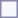<table style="border:1px solid #8888aa; background-color:#f7f8ff; padding:5px; font-size:95%; margin: 0px 12px 12px 0px;">
</table>
